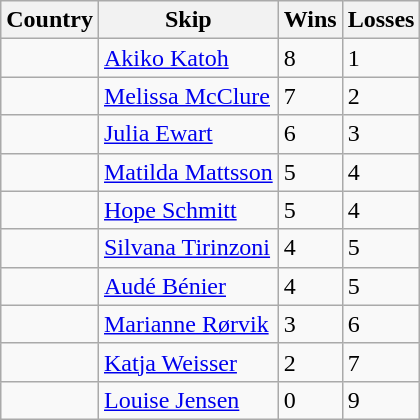<table class="wikitable">
<tr>
<th>Country</th>
<th>Skip</th>
<th>Wins</th>
<th>Losses</th>
</tr>
<tr>
<td></td>
<td><a href='#'>Akiko Katoh</a></td>
<td>8</td>
<td>1</td>
</tr>
<tr>
<td></td>
<td><a href='#'>Melissa McClure</a></td>
<td>7</td>
<td>2</td>
</tr>
<tr>
<td></td>
<td><a href='#'>Julia Ewart</a></td>
<td>6</td>
<td>3</td>
</tr>
<tr>
<td></td>
<td><a href='#'>Matilda Mattsson</a></td>
<td>5</td>
<td>4</td>
</tr>
<tr>
<td></td>
<td><a href='#'>Hope Schmitt</a></td>
<td>5</td>
<td>4</td>
</tr>
<tr>
<td></td>
<td><a href='#'>Silvana Tirinzoni</a></td>
<td>4</td>
<td>5</td>
</tr>
<tr>
<td></td>
<td><a href='#'>Audé Bénier</a></td>
<td>4</td>
<td>5</td>
</tr>
<tr>
<td></td>
<td><a href='#'>Marianne Rørvik</a></td>
<td>3</td>
<td>6</td>
</tr>
<tr>
<td></td>
<td><a href='#'>Katja Weisser</a></td>
<td>2</td>
<td>7</td>
</tr>
<tr>
<td></td>
<td><a href='#'>Louise Jensen</a></td>
<td>0</td>
<td>9</td>
</tr>
</table>
